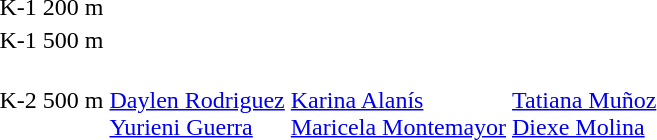<table>
<tr>
<td>K-1 200 m</td>
<td></td>
<td></td>
<td></td>
</tr>
<tr>
<td>K-1 500 m</td>
<td></td>
<td></td>
<td></td>
</tr>
<tr>
<td>K-2 500 m</td>
<td><br><a href='#'>Daylen Rodriguez</a><br><a href='#'>Yurieni Guerra</a></td>
<td><br><a href='#'>Karina Alanís</a><br><a href='#'>Maricela Montemayor</a></td>
<td><br><a href='#'>Tatiana Muñoz</a><br><a href='#'>Diexe Molina</a></td>
</tr>
</table>
